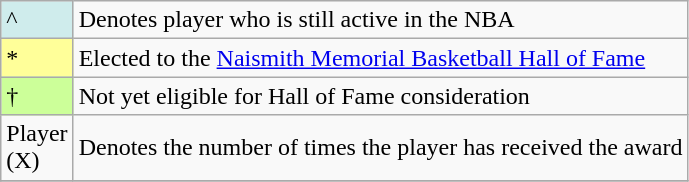<table class="wikitable">
<tr>
<td style="background-color:#CFECEC;">^</td>
<td>Denotes player who is still active in the NBA</td>
</tr>
<tr>
<td style="background-color:#FFFF99;">*</td>
<td>Elected to the <a href='#'>Naismith Memorial Basketball Hall of Fame</a></td>
</tr>
<tr>
<td style="background:#CCFF99; width:1em">†</td>
<td>Not yet eligible for Hall of Fame consideration</td>
</tr>
<tr>
<td>Player (X)</td>
<td>Denotes the number of times the player has received the award</td>
</tr>
<tr>
</tr>
</table>
